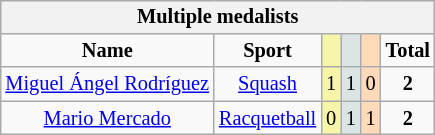<table class=wikitable style="font-size:85%; float:right;text-align:center">
<tr bgcolor=EFEFEF>
<th colspan=7>Multiple medalists</th>
</tr>
<tr>
<td><strong>Name</strong></td>
<td><strong>Sport</strong></td>
<td bgcolor=F7F6A8></td>
<td bgcolor=DCE5E5></td>
<td bgcolor=FFDAB9></td>
<td><strong>Total</strong></td>
</tr>
<tr>
<td><a href='#'>Miguel Ángel Rodríguez</a></td>
<td><a href='#'>Squash</a></td>
<td bgcolor=F7F6A8>1</td>
<td bgcolor=DCE5E5>1</td>
<td bgcolor=FFDAB9>0</td>
<td><strong>2</strong></td>
</tr>
<tr>
<td><a href='#'>Mario Mercado</a></td>
<td><a href='#'>Racquetball</a></td>
<td bgcolor=F7F6A8>0</td>
<td bgcolor=DCE5E5>1</td>
<td bgcolor=FFDAB9>1</td>
<td><strong>2</strong></td>
</tr>
</table>
